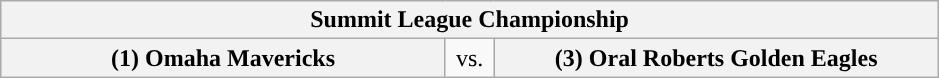<table class="wikitable">
<tr>
<th style="width: 604px;" colspan=3>Summit League Championship</th>
</tr>
<tr>
<th style="width: 289px; ">(1) Omaha Mavericks</th>
<td style="width: 25px; text-align:center">vs.</td>
<th style="width: 289px; ">(3) Oral Roberts Golden Eagles</th>
</tr>
</table>
